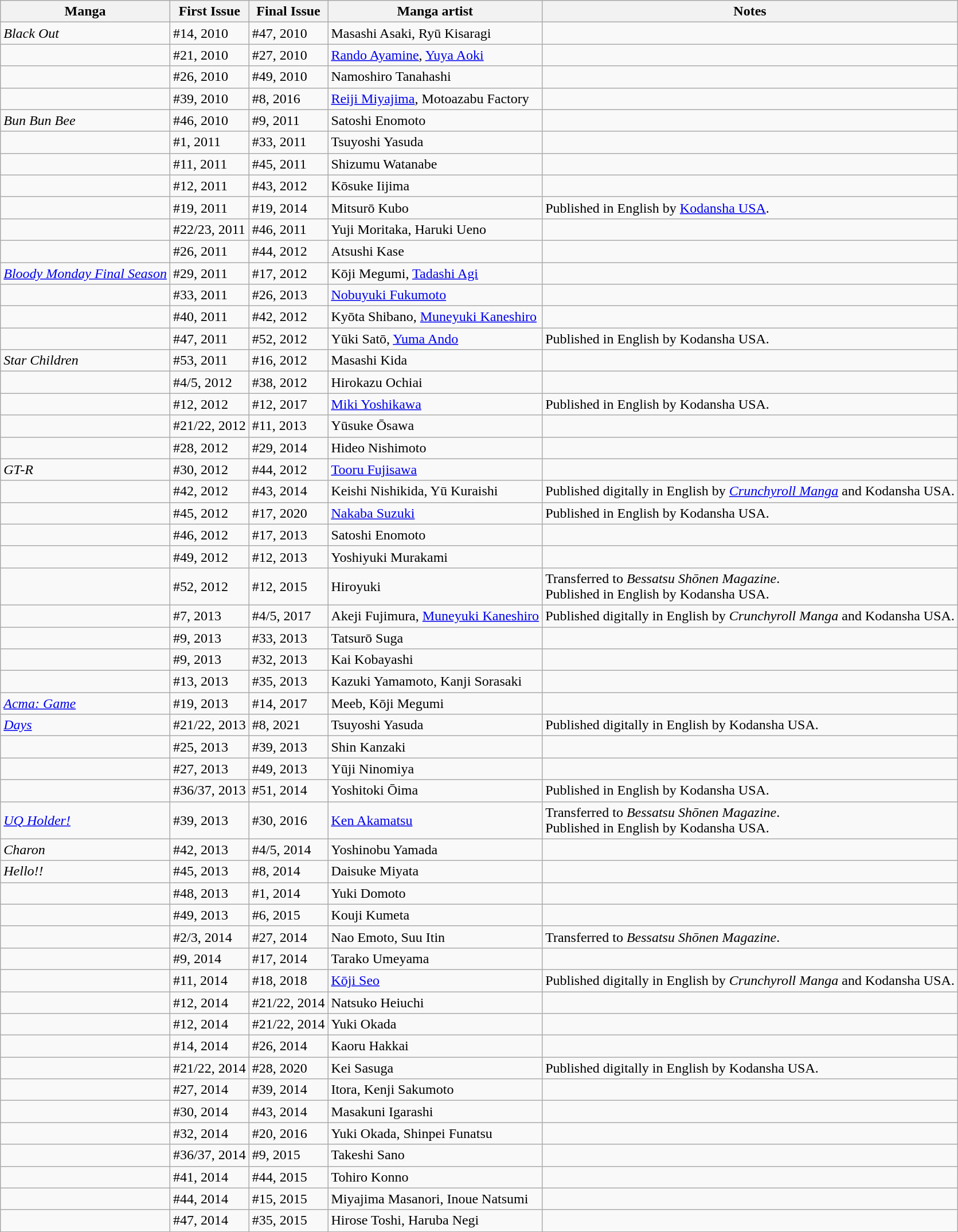<table class="wikitable sortable">
<tr>
<th>Manga</th>
<th>First Issue</th>
<th>Final Issue</th>
<th>Manga artist</th>
<th>Notes</th>
</tr>
<tr>
<td><em>Black Out</em></td>
<td>#14, 2010</td>
<td>#47, 2010</td>
<td>Masashi Asaki, Ryū Kisaragi</td>
<td></td>
</tr>
<tr>
<td></td>
<td>#21, 2010</td>
<td>#27, 2010</td>
<td><a href='#'>Rando Ayamine</a>, <a href='#'>Yuya Aoki</a></td>
<td></td>
</tr>
<tr>
<td></td>
<td>#26, 2010</td>
<td>#49, 2010</td>
<td>Namoshiro Tanahashi</td>
<td></td>
</tr>
<tr>
<td></td>
<td>#39, 2010</td>
<td>#8, 2016</td>
<td><a href='#'>Reiji Miyajima</a>, Motoazabu Factory</td>
<td></td>
</tr>
<tr>
<td><em>Bun Bun Bee</em></td>
<td>#46, 2010</td>
<td>#9, 2011</td>
<td>Satoshi Enomoto</td>
<td></td>
</tr>
<tr>
<td></td>
<td>#1, 2011</td>
<td>#33, 2011</td>
<td>Tsuyoshi Yasuda</td>
<td></td>
</tr>
<tr>
<td></td>
<td>#11, 2011</td>
<td>#45, 2011</td>
<td>Shizumu Watanabe</td>
<td></td>
</tr>
<tr>
<td></td>
<td>#12, 2011</td>
<td>#43, 2012</td>
<td>Kōsuke Iijima</td>
<td></td>
</tr>
<tr>
<td></td>
<td>#19, 2011</td>
<td>#19, 2014</td>
<td>Mitsurō Kubo</td>
<td>Published in English by <a href='#'>Kodansha USA</a>.</td>
</tr>
<tr>
<td></td>
<td>#22/23, 2011</td>
<td>#46, 2011</td>
<td>Yuji Moritaka, Haruki Ueno</td>
<td></td>
</tr>
<tr>
<td></td>
<td>#26, 2011</td>
<td>#44, 2012</td>
<td>Atsushi Kase</td>
<td></td>
</tr>
<tr>
<td><em><a href='#'>Bloody Monday Final Season</a></em></td>
<td>#29, 2011</td>
<td>#17, 2012</td>
<td>Kōji Megumi, <a href='#'>Tadashi Agi</a></td>
<td></td>
</tr>
<tr>
<td></td>
<td>#33, 2011</td>
<td>#26, 2013</td>
<td><a href='#'>Nobuyuki Fukumoto</a></td>
<td></td>
</tr>
<tr>
<td></td>
<td>#40, 2011</td>
<td>#42, 2012</td>
<td>Kyōta Shibano, <a href='#'>Muneyuki Kaneshiro</a></td>
<td></td>
</tr>
<tr>
<td></td>
<td>#47, 2011</td>
<td>#52, 2012</td>
<td>Yūki Satō, <a href='#'>Yuma Ando</a></td>
<td>Published in English by Kodansha USA.</td>
</tr>
<tr>
<td><em>Star Children</em></td>
<td>#53, 2011</td>
<td>#16, 2012</td>
<td>Masashi Kida</td>
<td></td>
</tr>
<tr>
<td></td>
<td>#4/5, 2012</td>
<td>#38, 2012</td>
<td>Hirokazu Ochiai</td>
<td></td>
</tr>
<tr>
<td></td>
<td>#12, 2012</td>
<td>#12, 2017</td>
<td><a href='#'>Miki Yoshikawa</a></td>
<td>Published in English by Kodansha USA.</td>
</tr>
<tr>
<td></td>
<td>#21/22, 2012</td>
<td>#11, 2013</td>
<td>Yūsuke Ōsawa</td>
<td></td>
</tr>
<tr>
<td></td>
<td>#28, 2012</td>
<td>#29, 2014</td>
<td>Hideo Nishimoto</td>
<td></td>
</tr>
<tr>
<td><em>GT-R</em></td>
<td>#30, 2012</td>
<td>#44, 2012</td>
<td><a href='#'>Tooru Fujisawa</a></td>
<td></td>
</tr>
<tr>
<td></td>
<td>#42, 2012</td>
<td>#43, 2014</td>
<td>Keishi Nishikida, Yū Kuraishi</td>
<td>Published digitally in English by <em><a href='#'>Crunchyroll Manga</a></em> and Kodansha USA.</td>
</tr>
<tr>
<td></td>
<td>#45, 2012</td>
<td>#17, 2020</td>
<td><a href='#'>Nakaba Suzuki</a></td>
<td>Published in English by Kodansha USA.</td>
</tr>
<tr>
<td></td>
<td>#46, 2012</td>
<td>#17, 2013</td>
<td>Satoshi Enomoto</td>
<td></td>
</tr>
<tr>
<td></td>
<td>#49, 2012</td>
<td>#12, 2013</td>
<td>Yoshiyuki Murakami</td>
<td></td>
</tr>
<tr>
<td></td>
<td>#52, 2012</td>
<td>#12, 2015</td>
<td>Hiroyuki</td>
<td>Transferred to <em>Bessatsu Shōnen Magazine</em>.<br>Published in English by Kodansha USA.</td>
</tr>
<tr>
<td></td>
<td>#7, 2013</td>
<td>#4/5, 2017</td>
<td>Akeji Fujimura, <a href='#'>Muneyuki Kaneshiro</a></td>
<td>Published digitally in English by <em>Crunchyroll Manga</em> and Kodansha USA.</td>
</tr>
<tr>
<td></td>
<td>#9, 2013</td>
<td>#33, 2013</td>
<td>Tatsurō Suga</td>
<td></td>
</tr>
<tr>
<td></td>
<td>#9, 2013</td>
<td>#32, 2013</td>
<td>Kai Kobayashi</td>
<td></td>
</tr>
<tr>
<td></td>
<td>#13, 2013</td>
<td>#35, 2013</td>
<td>Kazuki Yamamoto, Kanji Sorasaki</td>
<td></td>
</tr>
<tr>
<td><em><a href='#'>Acma: Game</a></em></td>
<td>#19, 2013</td>
<td>#14, 2017</td>
<td>Meeb, Kōji Megumi</td>
<td></td>
</tr>
<tr>
<td><em><a href='#'>Days</a></em></td>
<td>#21/22, 2013</td>
<td>#8, 2021</td>
<td>Tsuyoshi Yasuda</td>
<td>Published digitally in English by Kodansha USA.</td>
</tr>
<tr>
<td></td>
<td>#25, 2013</td>
<td>#39, 2013</td>
<td>Shin Kanzaki</td>
<td></td>
</tr>
<tr>
<td></td>
<td>#27, 2013</td>
<td>#49, 2013</td>
<td>Yūji Ninomiya</td>
<td></td>
</tr>
<tr>
<td></td>
<td>#36/37, 2013</td>
<td>#51, 2014</td>
<td>Yoshitoki Ōima</td>
<td>Published in English by Kodansha USA.</td>
</tr>
<tr>
<td><em><a href='#'>UQ Holder!</a></em></td>
<td>#39, 2013</td>
<td>#30, 2016</td>
<td><a href='#'>Ken Akamatsu</a></td>
<td>Transferred to <em>Bessatsu Shōnen Magazine</em>.<br>Published in English by Kodansha USA.</td>
</tr>
<tr>
<td><em>Charon</em></td>
<td>#42, 2013</td>
<td>#4/5, 2014</td>
<td>Yoshinobu Yamada</td>
<td></td>
</tr>
<tr>
<td><em>Hello!!</em></td>
<td>#45, 2013</td>
<td>#8, 2014</td>
<td>Daisuke Miyata</td>
<td></td>
</tr>
<tr>
<td></td>
<td>#48, 2013</td>
<td>#1, 2014</td>
<td>Yuki Domoto</td>
<td></td>
</tr>
<tr>
<td></td>
<td>#49, 2013</td>
<td>#6, 2015</td>
<td>Kouji Kumeta</td>
<td></td>
</tr>
<tr>
<td></td>
<td>#2/3, 2014</td>
<td>#27, 2014</td>
<td>Nao Emoto, Suu Itin</td>
<td>Transferred to <em>Bessatsu Shōnen Magazine</em>.</td>
</tr>
<tr>
<td></td>
<td>#9, 2014</td>
<td>#17, 2014</td>
<td>Tarako Umeyama</td>
<td></td>
</tr>
<tr>
<td></td>
<td>#11, 2014</td>
<td>#18, 2018</td>
<td><a href='#'>Kōji Seo</a></td>
<td>Published digitally in English by <em>Crunchyroll Manga</em> and Kodansha USA.</td>
</tr>
<tr>
<td></td>
<td>#12, 2014</td>
<td>#21/22, 2014</td>
<td>Natsuko Heiuchi</td>
<td></td>
</tr>
<tr>
<td></td>
<td>#12, 2014</td>
<td>#21/22, 2014</td>
<td>Yuki Okada</td>
<td></td>
</tr>
<tr>
<td></td>
<td>#14, 2014</td>
<td>#26, 2014</td>
<td>Kaoru Hakkai</td>
<td></td>
</tr>
<tr>
<td></td>
<td>#21/22, 2014</td>
<td>#28, 2020</td>
<td>Kei Sasuga</td>
<td>Published digitally in English by Kodansha USA.</td>
</tr>
<tr>
<td></td>
<td>#27, 2014</td>
<td>#39, 2014</td>
<td>Itora, Kenji Sakumoto</td>
<td></td>
</tr>
<tr>
<td></td>
<td>#30, 2014</td>
<td>#43, 2014</td>
<td>Masakuni Igarashi</td>
<td></td>
</tr>
<tr>
<td></td>
<td>#32, 2014</td>
<td>#20, 2016</td>
<td>Yuki Okada, Shinpei Funatsu</td>
<td></td>
</tr>
<tr>
<td></td>
<td>#36/37, 2014</td>
<td>#9, 2015</td>
<td>Takeshi Sano</td>
<td></td>
</tr>
<tr>
<td></td>
<td>#41, 2014</td>
<td>#44, 2015</td>
<td>Tohiro Konno</td>
<td></td>
</tr>
<tr>
<td></td>
<td>#44, 2014</td>
<td>#15, 2015</td>
<td>Miyajima Masanori, Inoue Natsumi</td>
<td></td>
</tr>
<tr>
<td></td>
<td>#47, 2014</td>
<td>#35, 2015</td>
<td>Hirose Toshi, Haruba Negi</td>
<td></td>
</tr>
<tr>
</tr>
</table>
